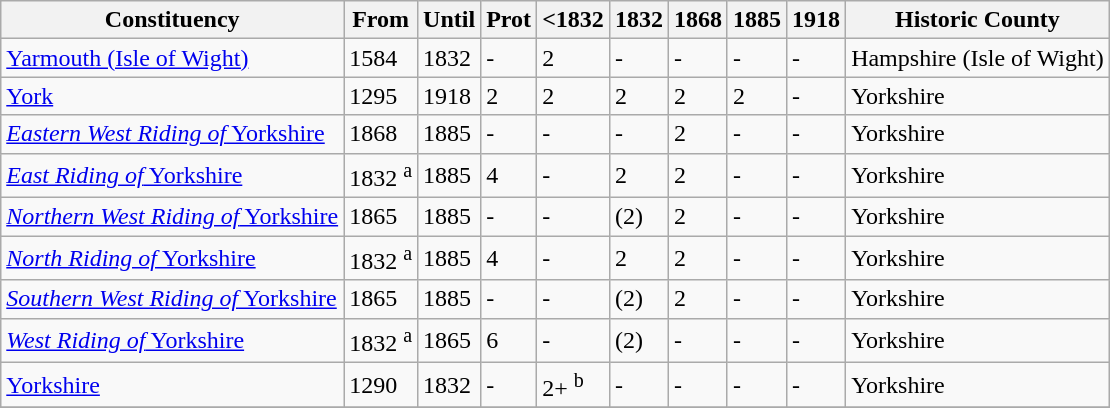<table class="wikitable">
<tr>
<th>Constituency</th>
<th>From</th>
<th>Until</th>
<th>Prot</th>
<th><1832</th>
<th>1832</th>
<th>1868</th>
<th>1885</th>
<th>1918</th>
<th>Historic County</th>
</tr>
<tr>
<td><a href='#'>Yarmouth (Isle of Wight)</a></td>
<td>1584</td>
<td>1832</td>
<td>-</td>
<td>2</td>
<td>-</td>
<td>-</td>
<td>-</td>
<td>-</td>
<td>Hampshire (Isle of Wight)</td>
</tr>
<tr>
<td><a href='#'>York</a></td>
<td>1295</td>
<td>1918</td>
<td>2</td>
<td>2</td>
<td>2</td>
<td>2</td>
<td>2</td>
<td>-</td>
<td>Yorkshire</td>
</tr>
<tr>
<td><a href='#'><em>Eastern West Riding of</em> Yorkshire</a></td>
<td>1868</td>
<td>1885</td>
<td>-</td>
<td>-</td>
<td>-</td>
<td>2</td>
<td>-</td>
<td>-</td>
<td>Yorkshire</td>
</tr>
<tr>
<td><a href='#'><em>East Riding of</em> Yorkshire</a></td>
<td>1832 <sup>a</sup></td>
<td>1885</td>
<td>4</td>
<td>-</td>
<td>2</td>
<td>2</td>
<td>-</td>
<td>-</td>
<td>Yorkshire</td>
</tr>
<tr>
<td><a href='#'><em>Northern West Riding of</em> Yorkshire</a></td>
<td>1865</td>
<td>1885</td>
<td>-</td>
<td>-</td>
<td>(2)</td>
<td>2</td>
<td>-</td>
<td>-</td>
<td>Yorkshire</td>
</tr>
<tr>
<td><a href='#'><em>North Riding of</em> Yorkshire</a></td>
<td>1832 <sup>a</sup></td>
<td>1885</td>
<td>4</td>
<td>-</td>
<td>2</td>
<td>2</td>
<td>-</td>
<td>-</td>
<td>Yorkshire</td>
</tr>
<tr>
<td><a href='#'><em>Southern West Riding of</em> Yorkshire</a></td>
<td>1865</td>
<td>1885</td>
<td>-</td>
<td>-</td>
<td>(2)</td>
<td>2</td>
<td>-</td>
<td>-</td>
<td>Yorkshire</td>
</tr>
<tr>
<td><a href='#'><em>West Riding of</em> Yorkshire</a></td>
<td>1832 <sup>a</sup></td>
<td>1865</td>
<td>6</td>
<td>-</td>
<td>(2)</td>
<td>-</td>
<td>-</td>
<td>-</td>
<td>Yorkshire</td>
</tr>
<tr>
<td><a href='#'>Yorkshire</a></td>
<td>1290</td>
<td>1832</td>
<td>-</td>
<td>2+ <sup>b</sup></td>
<td>-</td>
<td>-</td>
<td>-</td>
<td>-</td>
<td>Yorkshire</td>
</tr>
<tr>
</tr>
</table>
